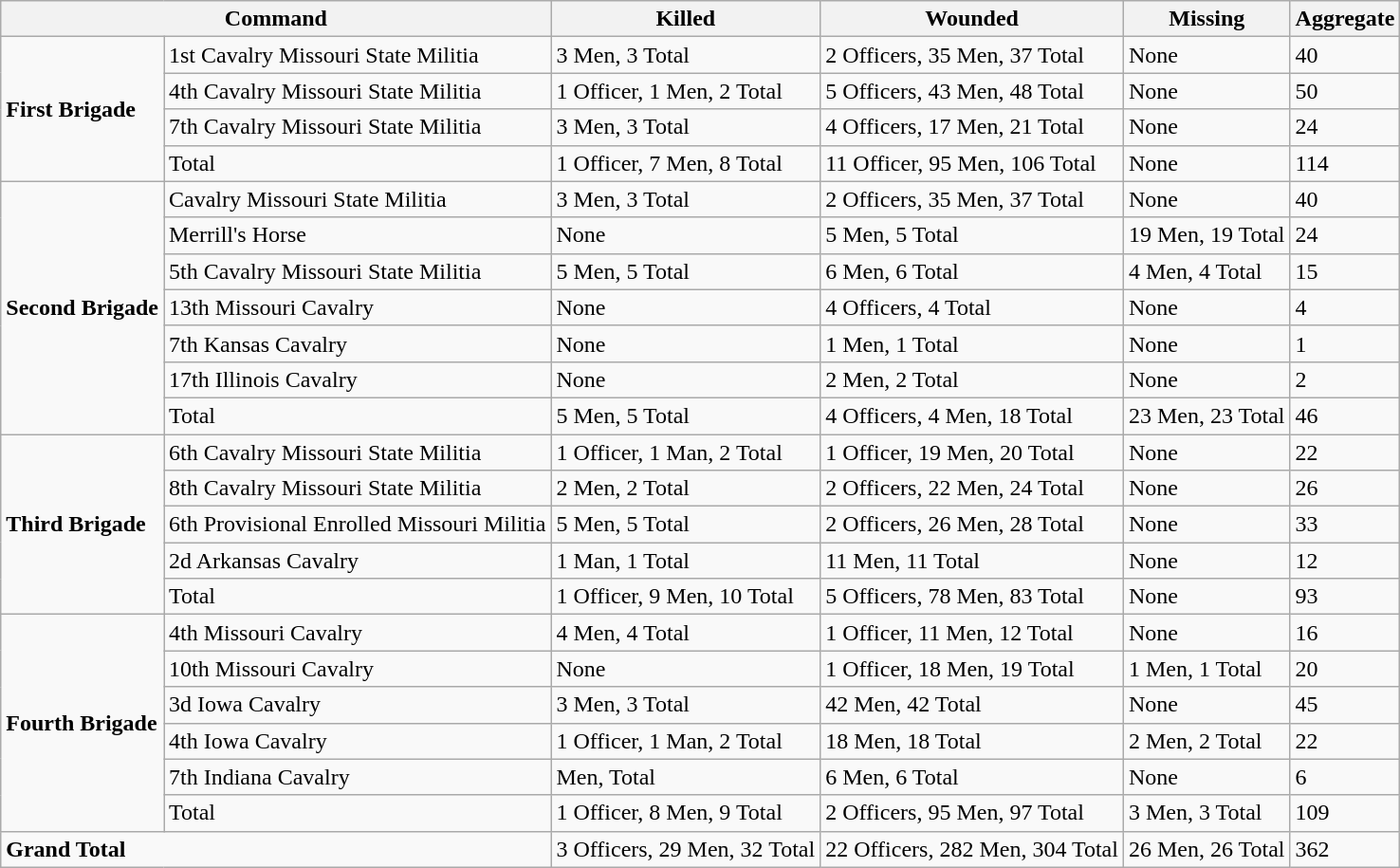<table class="wikitable">
<tr>
<th colspan=2>Command</th>
<th>Killed</th>
<th>Wounded</th>
<th>Missing</th>
<th>Aggregate</th>
</tr>
<tr>
<td rowspan=4><strong>First Brigade</strong></td>
<td>1st Cavalry Missouri State Militia</td>
<td>3 Men, 3 Total</td>
<td>2 Officers, 35 Men, 37 Total</td>
<td>None</td>
<td>40</td>
</tr>
<tr>
<td>4th Cavalry Missouri State Militia</td>
<td>1 Officer, 1 Men, 2 Total</td>
<td>5 Officers, 43 Men, 48 Total</td>
<td>None</td>
<td>50</td>
</tr>
<tr>
<td>7th Cavalry Missouri State Militia</td>
<td>3 Men, 3 Total</td>
<td>4 Officers, 17 Men, 21 Total</td>
<td>None</td>
<td>24</td>
</tr>
<tr>
<td>Total</td>
<td>1 Officer, 7 Men, 8 Total</td>
<td>11 Officer, 95 Men, 106 Total</td>
<td>None</td>
<td>114</td>
</tr>
<tr>
<td rowspan=7><strong>Second Brigade</strong></td>
<td>Cavalry Missouri State Militia</td>
<td>3 Men, 3 Total</td>
<td>2 Officers, 35 Men, 37 Total</td>
<td>None</td>
<td>40</td>
</tr>
<tr>
<td>Merrill's Horse</td>
<td>None</td>
<td>5 Men, 5 Total</td>
<td>19 Men, 19 Total</td>
<td>24</td>
</tr>
<tr>
<td>5th Cavalry Missouri State Militia</td>
<td>5 Men, 5 Total</td>
<td>6 Men, 6 Total</td>
<td>4 Men, 4 Total</td>
<td>15</td>
</tr>
<tr>
<td>13th Missouri Cavalry</td>
<td>None</td>
<td>4 Officers, 4 Total</td>
<td>None</td>
<td>4</td>
</tr>
<tr>
<td>7th Kansas Cavalry</td>
<td>None</td>
<td>1 Men, 1 Total</td>
<td>None</td>
<td>1</td>
</tr>
<tr>
<td>17th Illinois Cavalry</td>
<td>None</td>
<td>2 Men, 2 Total</td>
<td>None</td>
<td>2</td>
</tr>
<tr>
<td>Total</td>
<td>5 Men, 5 Total</td>
<td>4 Officers, 4 Men, 18 Total</td>
<td>23 Men, 23 Total</td>
<td>46</td>
</tr>
<tr>
<td rowspan=5><strong>Third Brigade</strong></td>
<td>6th Cavalry Missouri State Militia</td>
<td>1 Officer, 1 Man, 2 Total</td>
<td>1 Officer, 19 Men, 20 Total</td>
<td>None</td>
<td>22</td>
</tr>
<tr>
<td>8th Cavalry Missouri State Militia</td>
<td>2 Men, 2 Total</td>
<td>2 Officers, 22 Men, 24 Total</td>
<td>None</td>
<td>26</td>
</tr>
<tr>
<td>6th Provisional Enrolled Missouri Militia</td>
<td>5 Men, 5 Total</td>
<td>2 Officers, 26 Men, 28 Total</td>
<td>None</td>
<td>33</td>
</tr>
<tr>
<td>2d Arkansas Cavalry</td>
<td>1 Man, 1 Total</td>
<td>11 Men, 11 Total</td>
<td>None</td>
<td>12</td>
</tr>
<tr>
<td>Total</td>
<td>1 Officer, 9 Men, 10 Total</td>
<td>5 Officers, 78 Men, 83 Total</td>
<td>None</td>
<td>93</td>
</tr>
<tr>
<td rowspan=6><strong>Fourth Brigade</strong></td>
<td>4th Missouri Cavalry</td>
<td>4 Men, 4 Total</td>
<td>1 Officer, 11 Men, 12 Total</td>
<td>None</td>
<td>16</td>
</tr>
<tr>
<td>10th Missouri Cavalry</td>
<td>None</td>
<td>1 Officer, 18 Men, 19 Total</td>
<td>1 Men, 1 Total</td>
<td>20</td>
</tr>
<tr>
<td>3d Iowa Cavalry</td>
<td>3 Men, 3 Total</td>
<td>42 Men, 42 Total</td>
<td>None</td>
<td>45</td>
</tr>
<tr>
<td>4th Iowa Cavalry</td>
<td>1 Officer, 1 Man, 2 Total</td>
<td>18 Men, 18 Total</td>
<td>2 Men, 2 Total</td>
<td>22</td>
</tr>
<tr>
<td>7th Indiana Cavalry</td>
<td>Men, Total</td>
<td>6 Men, 6 Total</td>
<td>None</td>
<td>6</td>
</tr>
<tr>
<td>Total</td>
<td>1 Officer, 8 Men, 9 Total</td>
<td>2 Officers, 95 Men, 97 Total</td>
<td>3 Men, 3 Total</td>
<td>109</td>
</tr>
<tr>
<td colspan=2><strong>Grand Total</strong></td>
<td>3 Officers, 29 Men, 32 Total</td>
<td>22 Officers, 282 Men, 304 Total</td>
<td>26 Men, 26 Total</td>
<td>362</td>
</tr>
</table>
